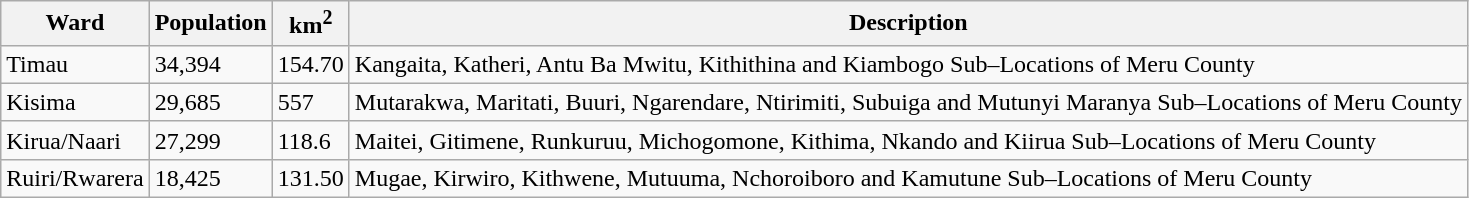<table class="wikitable">
<tr>
<th>Ward</th>
<th>Population</th>
<th>km<sup>2</sup></th>
<th>Description</th>
</tr>
<tr>
<td>Timau</td>
<td>34,394</td>
<td>154.70</td>
<td>Kangaita, Katheri, Antu Ba Mwitu, Kithithina and Kiambogo Sub–Locations of Meru County</td>
</tr>
<tr>
<td>Kisima</td>
<td>29,685</td>
<td>557</td>
<td>Mutarakwa, Maritati, Buuri, Ngarendare, Ntirimiti, Subuiga and Mutunyi Maranya Sub–Locations of Meru County</td>
</tr>
<tr>
<td>Kirua/Naari</td>
<td>27,299</td>
<td>118.6</td>
<td>Maitei, Gitimene, Runkuruu, Michogomone, Kithima, Nkando and Kiirua Sub–Locations of Meru County</td>
</tr>
<tr>
<td>Ruiri/Rwarera</td>
<td>18,425</td>
<td>131.50</td>
<td>Mugae, Kirwiro, Kithwene, Mutuuma, Nchoroiboro and Kamutune Sub–Locations of Meru County</td>
</tr>
</table>
